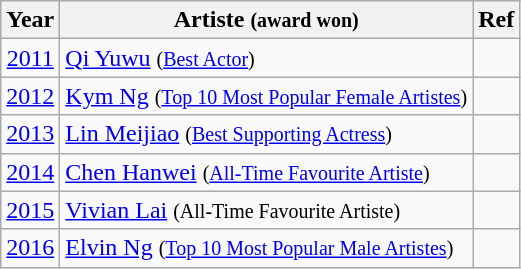<table class="wikitable sortable">
<tr>
<th>Year</th>
<th>Artiste <small>(award won)</small></th>
<th>Ref</th>
</tr>
<tr>
<td style="text-align:center;"><a href='#'>2011</a></td>
<td><a href='#'>Qi Yuwu</a> <small>(<a href='#'>Best Actor</a>)</small></td>
<td></td>
</tr>
<tr>
<td style="text-align:center;"><a href='#'>2012</a></td>
<td><a href='#'>Kym Ng</a> <small>(<a href='#'>Top 10 Most Popular Female Artistes</a>)</small></td>
<td></td>
</tr>
<tr>
<td style="text-align:center;"><a href='#'>2013</a></td>
<td><a href='#'>Lin Meijiao</a> <small>(<a href='#'>Best Supporting Actress</a>)</small></td>
<td></td>
</tr>
<tr>
<td style="text-align:center;"><a href='#'>2014</a></td>
<td><a href='#'>Chen Hanwei</a> <small>(<a href='#'>All-Time Favourite Artiste</a>)</small></td>
<td></td>
</tr>
<tr>
<td style="text-align:center;"><a href='#'>2015</a></td>
<td><a href='#'>Vivian Lai</a> <small>(All-Time Favourite Artiste)</small></td>
<td></td>
</tr>
<tr>
<td style="text-align:center;"><a href='#'>2016</a></td>
<td><a href='#'>Elvin Ng</a> <small>(<a href='#'>Top 10 Most Popular Male Artistes</a>)</small></td>
<td></td>
</tr>
</table>
